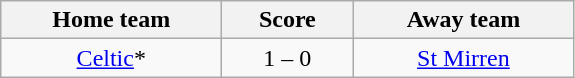<table class="wikitable" style="text-align: center">
<tr>
<th width=140>Home team</th>
<th width=80>Score</th>
<th width=140>Away team</th>
</tr>
<tr>
<td><a href='#'>Celtic</a>*</td>
<td>1 – 0</td>
<td><a href='#'>St Mirren</a></td>
</tr>
</table>
